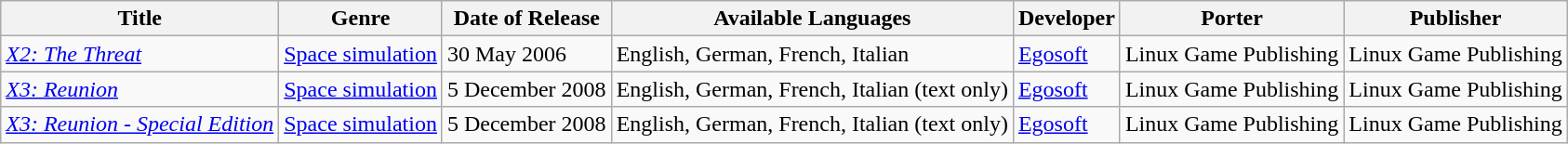<table class="wikitable sortable">
<tr>
<th scope="col">Title</th>
<th scope="col">Genre</th>
<th scope="col">Date of Release</th>
<th scope="col">Available Languages</th>
<th scope="col">Developer</th>
<th scope="col">Porter</th>
<th scope="col">Publisher</th>
</tr>
<tr>
<td><em><a href='#'>X2: The Threat</a></em></td>
<td><a href='#'>Space simulation</a></td>
<td>30 May 2006</td>
<td>English, German, French, Italian</td>
<td><a href='#'>Egosoft</a></td>
<td>Linux Game Publishing</td>
<td>Linux Game Publishing</td>
</tr>
<tr>
<td><em><a href='#'>X3: Reunion</a></em></td>
<td><a href='#'>Space simulation</a></td>
<td>5 December 2008</td>
<td>English, German, French, Italian (text only)</td>
<td><a href='#'>Egosoft</a></td>
<td>Linux Game Publishing</td>
<td>Linux Game Publishing</td>
</tr>
<tr>
<td><em><a href='#'>X3: Reunion - Special Edition</a></em></td>
<td><a href='#'>Space simulation</a></td>
<td>5 December 2008</td>
<td>English, German, French, Italian (text only)</td>
<td><a href='#'>Egosoft</a></td>
<td>Linux Game Publishing</td>
<td>Linux Game Publishing</td>
</tr>
</table>
